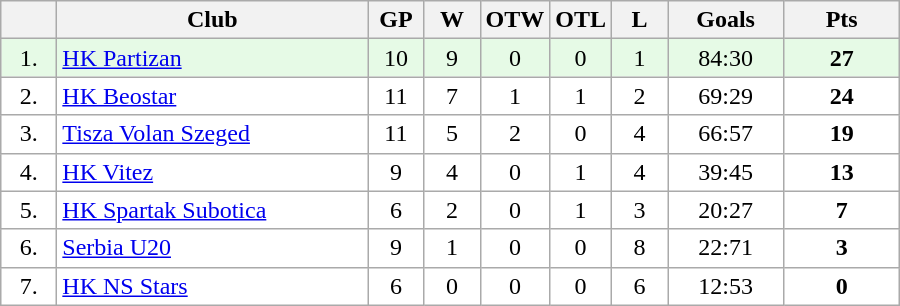<table class="wikitable">
<tr>
<th width="30"></th>
<th width="200">Club</th>
<th width="30">GP</th>
<th width="30">W</th>
<th width="30">OTW</th>
<th width="30">OTL</th>
<th width="30">L</th>
<th width="70">Goals</th>
<th width="70">Pts</th>
</tr>
<tr bgcolor="#e6fae6" align="center">
<td>1.</td>
<td align="left"><a href='#'>HK Partizan</a></td>
<td>10</td>
<td>9</td>
<td>0</td>
<td>0</td>
<td>1</td>
<td>84:30</td>
<td><strong>27</strong></td>
</tr>
<tr bgcolor="#FFFFFF" align="center">
<td>2.</td>
<td align="left"><a href='#'>HK Beostar</a></td>
<td>11</td>
<td>7</td>
<td>1</td>
<td>1</td>
<td>2</td>
<td>69:29</td>
<td><strong>24</strong></td>
</tr>
<tr bgcolor="#FFFFFF" align="center">
<td>3.</td>
<td align="left"><a href='#'>Tisza Volan Szeged</a></td>
<td>11</td>
<td>5</td>
<td>2</td>
<td>0</td>
<td>4</td>
<td>66:57</td>
<td><strong>19</strong></td>
</tr>
<tr bgcolor="#FFFFFF" align="center">
<td>4.</td>
<td align="left"><a href='#'>HK Vitez</a></td>
<td>9</td>
<td>4</td>
<td>0</td>
<td>1</td>
<td>4</td>
<td>39:45</td>
<td><strong>13</strong></td>
</tr>
<tr bgcolor="#FFFFFF" align="center">
<td>5.</td>
<td align="left"><a href='#'>HK Spartak Subotica</a></td>
<td>6</td>
<td>2</td>
<td>0</td>
<td>1</td>
<td>3</td>
<td>20:27</td>
<td><strong>7</strong></td>
</tr>
<tr bgcolor="#FFFFFF" align="center">
<td>6.</td>
<td align="left"><a href='#'>Serbia U20</a></td>
<td>9</td>
<td>1</td>
<td>0</td>
<td>0</td>
<td>8</td>
<td>22:71</td>
<td><strong>3</strong></td>
</tr>
<tr bgcolor="#FFFFFF" align="center">
<td>7.</td>
<td align="left"><a href='#'>HK NS Stars</a></td>
<td>6</td>
<td>0</td>
<td>0</td>
<td>0</td>
<td>6</td>
<td>12:53</td>
<td><strong>0</strong></td>
</tr>
</table>
